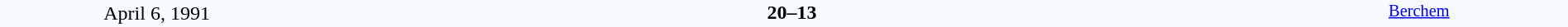<table style="width: 100%; background:#F5FAFF;" cellspacing="0">
<tr>
<td align=center rowspan=3 width=20%>April 6, 1991<br></td>
</tr>
<tr>
<td width=24% align=right></td>
<td align=center width=13%><strong>20–13</strong></td>
<td width=24%></td>
<td style=font-size:85% rowspan=3 valign=top align=center><a href='#'>Berchem</a></td>
</tr>
<tr style=font-size:85%>
<td align=right></td>
<td align=center></td>
<td></td>
</tr>
</table>
